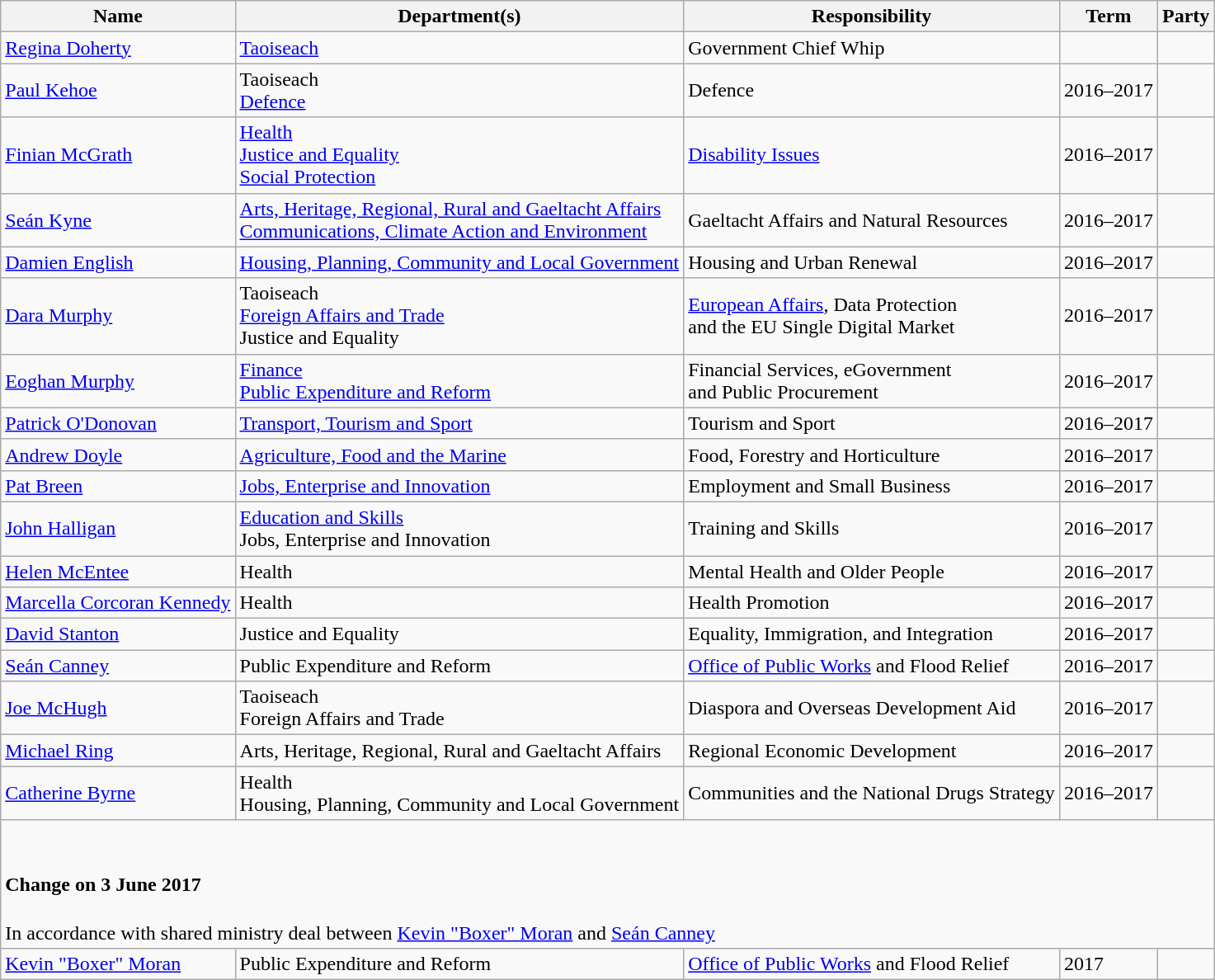<table class="wikitable">
<tr>
<th>Name</th>
<th>Department(s)</th>
<th>Responsibility</th>
<th>Term</th>
<th colspan=2>Party</th>
</tr>
<tr>
<td><a href='#'>Regina Doherty</a><br></td>
<td><a href='#'>Taoiseach</a></td>
<td>Government Chief Whip</td>
<td></td>
<td></td>
</tr>
<tr>
<td><a href='#'>Paul Kehoe</a><br></td>
<td>Taoiseach<br><a href='#'>Defence</a></td>
<td>Defence</td>
<td>2016–2017</td>
<td></td>
</tr>
<tr>
<td><a href='#'>Finian McGrath</a><br></td>
<td><a href='#'>Health</a><br><a href='#'>Justice and Equality</a><br><a href='#'>Social Protection</a></td>
<td><a href='#'>Disability Issues</a></td>
<td>2016–2017</td>
<td></td>
</tr>
<tr>
<td><a href='#'>Seán Kyne</a></td>
<td><a href='#'>Arts, Heritage, Regional, Rural and Gaeltacht Affairs</a><br><a href='#'>Communications, Climate Action and Environment</a></td>
<td>Gaeltacht Affairs and Natural Resources</td>
<td>2016–2017</td>
<td></td>
</tr>
<tr>
<td><a href='#'>Damien English</a></td>
<td><a href='#'>Housing, Planning, Community and Local Government</a></td>
<td>Housing and Urban Renewal</td>
<td>2016–2017</td>
<td></td>
</tr>
<tr>
<td><a href='#'>Dara Murphy</a></td>
<td>Taoiseach<br><a href='#'>Foreign Affairs and Trade</a><br>Justice and Equality</td>
<td><a href='#'>European Affairs</a>, Data Protection<br>and the EU Single Digital Market</td>
<td>2016–2017</td>
<td></td>
</tr>
<tr>
<td><a href='#'>Eoghan Murphy</a></td>
<td><a href='#'>Finance</a><br><a href='#'>Public Expenditure and Reform</a></td>
<td>Financial Services, eGovernment<br>and Public Procurement</td>
<td>2016–2017</td>
<td></td>
</tr>
<tr>
<td><a href='#'>Patrick O'Donovan</a></td>
<td><a href='#'>Transport, Tourism and Sport</a></td>
<td>Tourism and Sport</td>
<td>2016–2017</td>
<td></td>
</tr>
<tr>
<td><a href='#'>Andrew Doyle</a></td>
<td><a href='#'>Agriculture, Food and the Marine</a></td>
<td>Food, Forestry and Horticulture</td>
<td>2016–2017</td>
<td></td>
</tr>
<tr>
<td><a href='#'>Pat Breen</a></td>
<td><a href='#'>Jobs, Enterprise and Innovation</a></td>
<td>Employment and Small Business</td>
<td>2016–2017</td>
<td></td>
</tr>
<tr>
<td><a href='#'>John Halligan</a></td>
<td><a href='#'>Education and Skills</a><br>Jobs, Enterprise and Innovation</td>
<td>Training and Skills</td>
<td>2016–2017</td>
<td></td>
</tr>
<tr>
<td><a href='#'>Helen McEntee</a></td>
<td>Health</td>
<td>Mental Health and Older People</td>
<td>2016–2017</td>
<td></td>
</tr>
<tr>
<td><a href='#'>Marcella Corcoran Kennedy</a></td>
<td>Health</td>
<td>Health Promotion</td>
<td>2016–2017</td>
<td></td>
</tr>
<tr>
<td><a href='#'>David Stanton</a></td>
<td>Justice and Equality</td>
<td>Equality, Immigration, and Integration</td>
<td>2016–2017</td>
<td></td>
</tr>
<tr>
<td><a href='#'>Seán Canney</a></td>
<td>Public Expenditure and Reform</td>
<td><a href='#'>Office of Public Works</a> and Flood Relief</td>
<td>2016–2017</td>
<td></td>
</tr>
<tr>
<td><a href='#'>Joe McHugh</a></td>
<td>Taoiseach<br>Foreign Affairs and Trade</td>
<td>Diaspora and Overseas Development Aid</td>
<td>2016–2017</td>
<td></td>
</tr>
<tr>
<td><a href='#'>Michael Ring</a></td>
<td>Arts, Heritage, Regional, Rural and Gaeltacht Affairs</td>
<td>Regional Economic Development</td>
<td>2016–2017</td>
<td></td>
</tr>
<tr>
<td><a href='#'>Catherine Byrne</a></td>
<td>Health<br>Housing, Planning, Community and Local Government</td>
<td>Communities and the National Drugs Strategy</td>
<td>2016–2017</td>
<td></td>
</tr>
<tr>
<td colspan=6><br><h4>Change on 3 June 2017</h4>In accordance with shared ministry deal between <a href='#'>Kevin "Boxer" Moran</a> and <a href='#'>Seán Canney</a></td>
</tr>
<tr>
<td><a href='#'>Kevin "Boxer" Moran</a></td>
<td>Public Expenditure and Reform</td>
<td><a href='#'>Office of Public Works</a> and Flood Relief</td>
<td>2017</td>
<td></td>
</tr>
</table>
